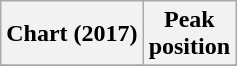<table class="wikitable plainrowheaders">
<tr>
<th>Chart (2017)</th>
<th>Peak<br>position</th>
</tr>
<tr>
</tr>
</table>
